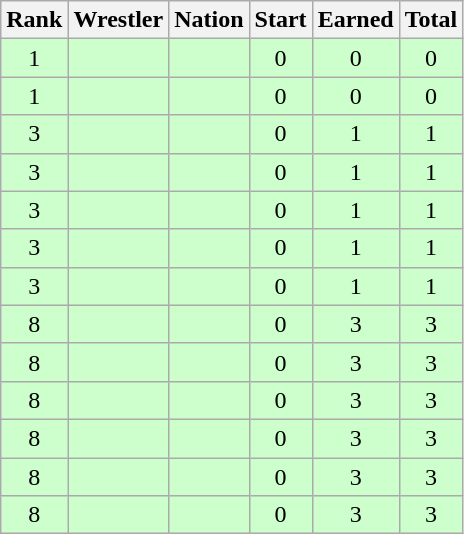<table class="wikitable sortable" style="text-align:center;">
<tr>
<th>Rank</th>
<th>Wrestler</th>
<th>Nation</th>
<th>Start</th>
<th>Earned</th>
<th>Total</th>
</tr>
<tr style="background:#cfc;">
<td>1</td>
<td align=left></td>
<td align=left></td>
<td>0</td>
<td>0</td>
<td>0</td>
</tr>
<tr style="background:#cfc;">
<td>1</td>
<td align=left></td>
<td align=left></td>
<td>0</td>
<td>0</td>
<td>0</td>
</tr>
<tr style="background:#cfc;">
<td>3</td>
<td align=left></td>
<td align=left></td>
<td>0</td>
<td>1</td>
<td>1</td>
</tr>
<tr style="background:#cfc;">
<td>3</td>
<td align=left></td>
<td align=left></td>
<td>0</td>
<td>1</td>
<td>1</td>
</tr>
<tr style="background:#cfc;">
<td>3</td>
<td align=left></td>
<td align=left></td>
<td>0</td>
<td>1</td>
<td>1</td>
</tr>
<tr style="background:#cfc;">
<td>3</td>
<td align=left></td>
<td align=left></td>
<td>0</td>
<td>1</td>
<td>1</td>
</tr>
<tr style="background:#cfc;">
<td>3</td>
<td align=left></td>
<td align=left></td>
<td>0</td>
<td>1</td>
<td>1</td>
</tr>
<tr style="background:#cfc;">
<td>8</td>
<td align=left></td>
<td align=left></td>
<td>0</td>
<td>3</td>
<td>3</td>
</tr>
<tr style="background:#cfc;">
<td>8</td>
<td align=left></td>
<td align=left></td>
<td>0</td>
<td>3</td>
<td>3</td>
</tr>
<tr style="background:#cfc;">
<td>8</td>
<td align=left></td>
<td align=left></td>
<td>0</td>
<td>3</td>
<td>3</td>
</tr>
<tr style="background:#cfc;">
<td>8</td>
<td align=left></td>
<td align=left></td>
<td>0</td>
<td>3</td>
<td>3</td>
</tr>
<tr style="background:#cfc;">
<td>8</td>
<td align=left></td>
<td align=left></td>
<td>0</td>
<td>3</td>
<td>3</td>
</tr>
<tr style="background:#cfc;">
<td>8</td>
<td align=left></td>
<td align=left></td>
<td>0</td>
<td>3</td>
<td>3</td>
</tr>
</table>
